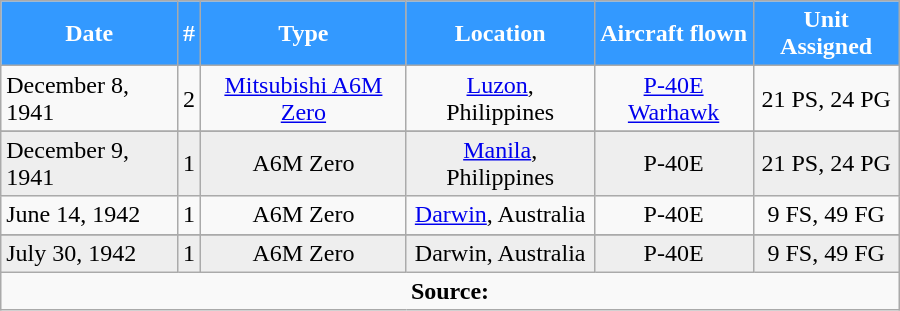<table class="wikitable" style="margin: auto; width:600px;">
<tr style="color: white;">
<th style="background:#39f;">Date</th>
<th style="background:#39f;">#</th>
<th style="background:#39f;">Type</th>
<th style="background:#39f;">Location</th>
<th style="background:#39f;">Aircraft flown</th>
<th style="background:#39f;">Unit Assigned</th>
</tr>
<tr>
<td>December 8, 1941</td>
<td align=center>2</td>
<td align=center><a href='#'>Mitsubishi A6M Zero</a></td>
<td align=center><a href='#'>Luzon</a>, Philippines</td>
<td align=center><a href='#'>P-40E Warhawk</a></td>
<td align=center>21 PS, 24 PG</td>
</tr>
<tr>
</tr>
<tr style="background:#eee;">
<td>December 9, 1941</td>
<td align=center>1</td>
<td align=center>A6M Zero</td>
<td align=center><a href='#'>Manila</a>, Philippines</td>
<td align=center>P-40E</td>
<td align=center>21 PS, 24 PG</td>
</tr>
<tr>
<td>June 14, 1942</td>
<td align=center>1</td>
<td align=center>A6M Zero</td>
<td align=center><a href='#'>Darwin</a>, Australia</td>
<td align=center>P-40E</td>
<td align=center>9 FS, 49 FG</td>
</tr>
<tr>
</tr>
<tr style="background:#eee;">
<td>July 30, 1942</td>
<td align=center>1</td>
<td align=center>A6M Zero</td>
<td align=center>Darwin, Australia</td>
<td align=center>P-40E</td>
<td align=center>9 FS, 49 FG</td>
</tr>
<tr>
<td colspan="6" style="text-align: center;"><strong>Source:</strong></td>
</tr>
</table>
